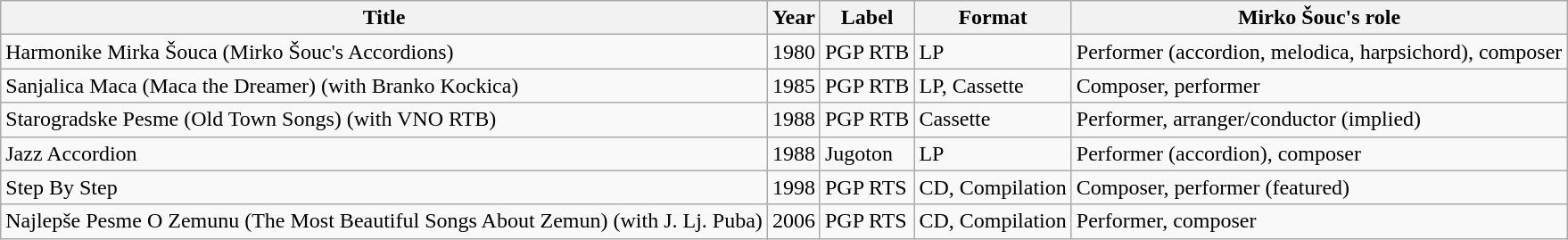<table class="wikitable">
<tr>
<th>Title</th>
<th>Year</th>
<th>Label</th>
<th>Format</th>
<th>Mirko Šouc's role</th>
</tr>
<tr>
<td>Harmonike Mirka Šouca (Mirko Šouc's Accordions)</td>
<td>1980</td>
<td>PGP RTB</td>
<td>LP</td>
<td>Performer (accordion, melodica, harpsichord), composer</td>
</tr>
<tr>
<td>Sanjalica Maca (Maca the Dreamer) (with Branko Kockica)</td>
<td>1985</td>
<td>PGP RTB</td>
<td>LP, Cassette</td>
<td>Composer, performer</td>
</tr>
<tr>
<td>Starogradske Pesme (Old Town Songs) (with VNO RTB)</td>
<td>1988</td>
<td>PGP RTB</td>
<td>Cassette</td>
<td>Performer, arranger/conductor (implied)</td>
</tr>
<tr>
<td>Jazz Accordion</td>
<td>1988</td>
<td>Jugoton</td>
<td>LP</td>
<td>Performer (accordion), composer</td>
</tr>
<tr>
<td>Step By Step</td>
<td>1998</td>
<td>PGP RTS</td>
<td>CD, Compilation</td>
<td>Composer, performer (featured)</td>
</tr>
<tr>
<td>Najlepše Pesme O Zemunu (The Most Beautiful Songs About Zemun) (with J. Lj. Puba)</td>
<td>2006</td>
<td>PGP RTS</td>
<td>CD, Compilation</td>
<td>Performer, composer</td>
</tr>
</table>
